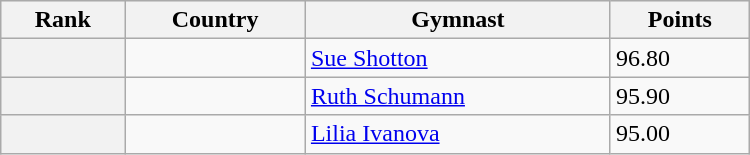<table class="wikitable" width=500>
<tr bgcolor="#efefef">
<th>Rank</th>
<th>Country</th>
<th>Gymnast</th>
<th>Points</th>
</tr>
<tr>
<th></th>
<td></td>
<td><a href='#'>Sue Shotton</a></td>
<td>96.80</td>
</tr>
<tr>
<th></th>
<td></td>
<td><a href='#'>Ruth Schumann</a></td>
<td>95.90</td>
</tr>
<tr>
<th></th>
<td></td>
<td><a href='#'>Lilia Ivanova</a></td>
<td>95.00</td>
</tr>
</table>
